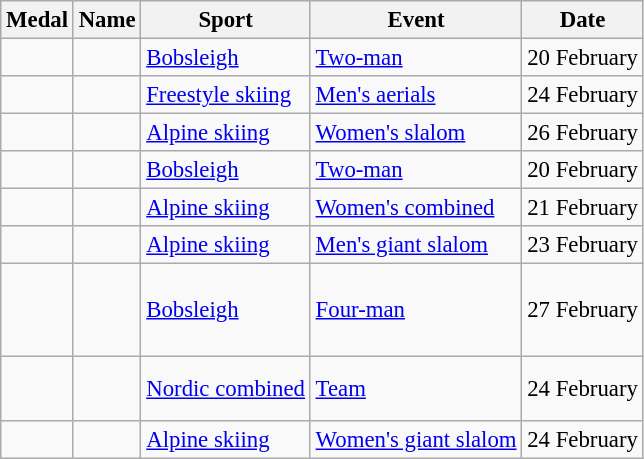<table class="wikitable sortable" style="font-size:95%">
<tr>
<th>Medal</th>
<th>Name</th>
<th>Sport</th>
<th>Event</th>
<th>Date</th>
</tr>
<tr>
<td></td>
<td> <br> </td>
<td><a href='#'>Bobsleigh</a></td>
<td><a href='#'>Two-man</a></td>
<td>20 February</td>
</tr>
<tr>
<td></td>
<td></td>
<td><a href='#'>Freestyle skiing</a></td>
<td><a href='#'>Men's aerials</a></td>
<td>24 February</td>
</tr>
<tr>
<td></td>
<td></td>
<td><a href='#'>Alpine skiing</a></td>
<td><a href='#'>Women's slalom</a></td>
<td>26 February</td>
</tr>
<tr>
<td></td>
<td> <br> </td>
<td><a href='#'>Bobsleigh</a></td>
<td><a href='#'>Two-man</a></td>
<td>20 February</td>
</tr>
<tr>
<td></td>
<td></td>
<td><a href='#'>Alpine skiing</a></td>
<td><a href='#'>Women's combined</a></td>
<td>21 February</td>
</tr>
<tr>
<td></td>
<td></td>
<td><a href='#'>Alpine skiing</a></td>
<td><a href='#'>Men's giant slalom</a></td>
<td>23 February</td>
</tr>
<tr>
<td></td>
<td> <br>  <br>  <br> </td>
<td><a href='#'>Bobsleigh</a></td>
<td><a href='#'>Four-man</a></td>
<td>27 February</td>
</tr>
<tr>
<td></td>
<td> <br>  <br> </td>
<td><a href='#'>Nordic combined</a></td>
<td><a href='#'>Team</a></td>
<td>24 February</td>
</tr>
<tr>
<td></td>
<td></td>
<td><a href='#'>Alpine skiing</a></td>
<td><a href='#'>Women's giant slalom</a></td>
<td>24 February</td>
</tr>
</table>
